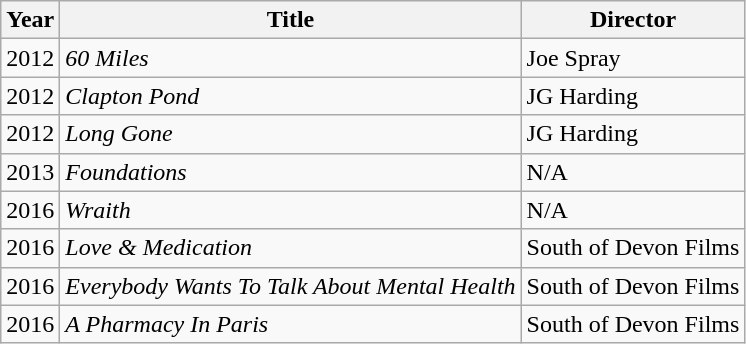<table class="wikitable">
<tr>
<th>Year</th>
<th>Title</th>
<th>Director</th>
</tr>
<tr>
<td>2012</td>
<td><em>60 Miles</em></td>
<td>Joe Spray</td>
</tr>
<tr>
<td>2012</td>
<td><em>Clapton Pond</em></td>
<td>JG Harding</td>
</tr>
<tr>
<td>2012</td>
<td><em>Long Gone</em></td>
<td>JG Harding</td>
</tr>
<tr>
<td>2013</td>
<td><em>Foundations</em></td>
<td>N/A</td>
</tr>
<tr>
<td>2016</td>
<td><em>Wraith</em></td>
<td>N/A</td>
</tr>
<tr>
<td>2016</td>
<td><em>Love & Medication</em></td>
<td>South of Devon Films</td>
</tr>
<tr>
<td>2016</td>
<td><em>Everybody Wants To Talk About Mental Health</em></td>
<td>South of Devon Films</td>
</tr>
<tr>
<td>2016</td>
<td><em>A Pharmacy In Paris</em></td>
<td>South of Devon Films</td>
</tr>
</table>
